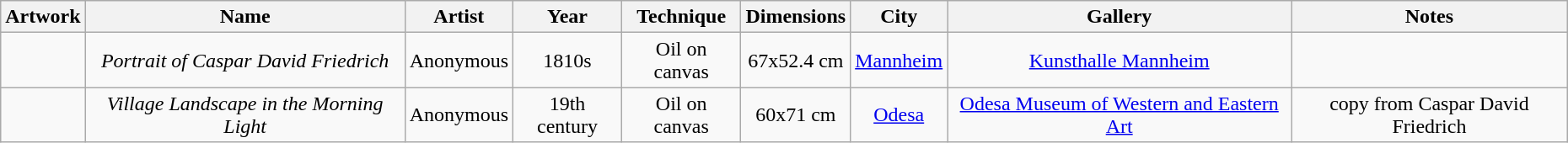<table class="sortable wikitable" style="margin-left:0.5em; text-align:center">
<tr>
<th>Artwork</th>
<th>Name</th>
<th>Artist</th>
<th>Year</th>
<th>Technique</th>
<th>Dimensions</th>
<th>City</th>
<th>Gallery</th>
<th>Notes</th>
</tr>
<tr>
<td></td>
<td><em>Portrait of Caspar David Friedrich</em></td>
<td>Anonymous</td>
<td>1810s</td>
<td>Oil on canvas</td>
<td>67x52.4 cm</td>
<td><a href='#'>Mannheim</a></td>
<td><a href='#'>Kunsthalle Mannheim</a></td>
<td></td>
</tr>
<tr>
<td></td>
<td><em>Village Landscape in the Morning Light</em></td>
<td>Anonymous</td>
<td>19th century</td>
<td>Oil on canvas</td>
<td>60x71 cm</td>
<td><a href='#'>Odesa</a></td>
<td><a href='#'>Odesa Museum of Western and Eastern Art</a></td>
<td>copy from Caspar David Friedrich</td>
</tr>
</table>
